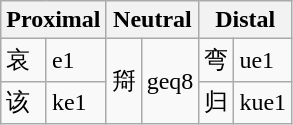<table class="wikitable">
<tr>
<th colspan="2">Proximal</th>
<th colspan="2">Neutral</th>
<th colspan="2">Distal</th>
</tr>
<tr>
<td>哀</td>
<td>e1</td>
<td rowspan="2">搿</td>
<td rowspan="2">geq8</td>
<td>弯</td>
<td>ue1</td>
</tr>
<tr>
<td>该</td>
<td>ke1</td>
<td>归</td>
<td>kue1</td>
</tr>
</table>
